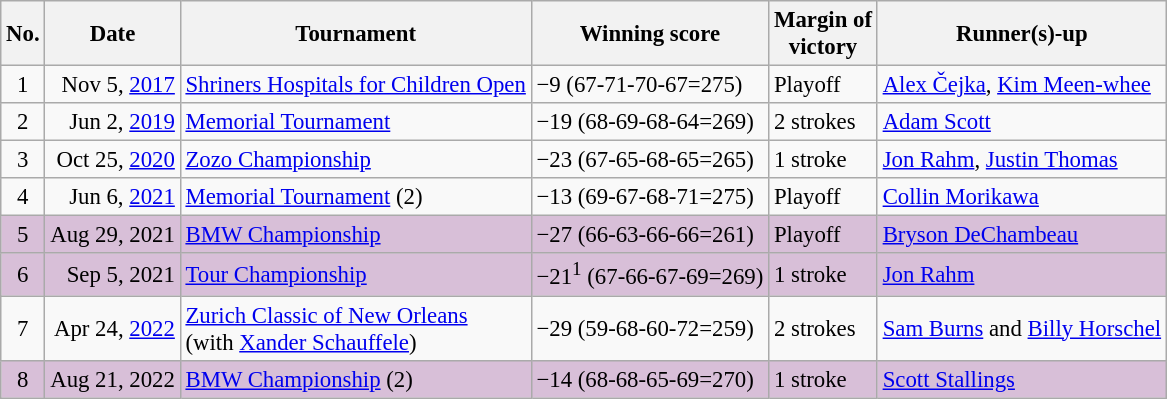<table class="wikitable" style="font-size:95%;">
<tr>
<th>No.</th>
<th>Date</th>
<th>Tournament</th>
<th>Winning score</th>
<th>Margin of<br>victory</th>
<th>Runner(s)-up</th>
</tr>
<tr>
<td align=center>1</td>
<td align=right>Nov 5, <a href='#'>2017</a></td>
<td><a href='#'>Shriners Hospitals for Children Open</a></td>
<td>−9 (67-71-70-67=275)</td>
<td>Playoff</td>
<td> <a href='#'>Alex Čejka</a>,  <a href='#'>Kim Meen-whee</a></td>
</tr>
<tr>
<td align=center>2</td>
<td align=right>Jun 2, <a href='#'>2019</a></td>
<td><a href='#'>Memorial Tournament</a></td>
<td>−19 (68-69-68-64=269)</td>
<td>2 strokes</td>
<td> <a href='#'>Adam Scott</a></td>
</tr>
<tr>
<td align=center>3</td>
<td align=right>Oct 25, <a href='#'>2020</a></td>
<td><a href='#'>Zozo Championship</a></td>
<td>−23 (67-65-68-65=265)</td>
<td>1 stroke</td>
<td> <a href='#'>Jon Rahm</a>,  <a href='#'>Justin Thomas</a></td>
</tr>
<tr>
<td align=center>4</td>
<td align=right>Jun 6, <a href='#'>2021</a></td>
<td><a href='#'>Memorial Tournament</a> (2)</td>
<td>−13 (69-67-68-71=275)</td>
<td>Playoff</td>
<td> <a href='#'>Collin Morikawa</a></td>
</tr>
<tr style="background:thistle;">
<td align=center>5</td>
<td align=right>Aug 29, 2021</td>
<td><a href='#'>BMW Championship</a></td>
<td>−27 (66-63-66-66=261)</td>
<td>Playoff</td>
<td> <a href='#'>Bryson DeChambeau</a></td>
</tr>
<tr style="background:thistle;">
<td align=center>6</td>
<td align=right>Sep 5, 2021</td>
<td><a href='#'>Tour Championship</a></td>
<td>−21<sup>1</sup> (67-66-67-69=269)</td>
<td>1 stroke</td>
<td> <a href='#'>Jon Rahm</a></td>
</tr>
<tr>
<td align=center>7</td>
<td align=right>Apr 24, <a href='#'>2022</a></td>
<td><a href='#'>Zurich Classic of New Orleans</a><br>(with  <a href='#'>Xander Schauffele</a>)</td>
<td>−29 (59-68-60-72=259)</td>
<td>2 strokes</td>
<td> <a href='#'>Sam Burns</a> and  <a href='#'>Billy Horschel</a></td>
</tr>
<tr style="background:thistle;">
<td align=center>8</td>
<td align=right>Aug 21, 2022</td>
<td><a href='#'>BMW Championship</a> (2)</td>
<td>−14 (68-68-65-69=270)</td>
<td>1 stroke</td>
<td> <a href='#'>Scott Stallings</a></td>
</tr>
</table>
